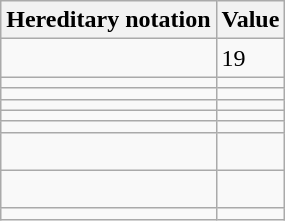<table class="wikitable" border="1">
<tr>
<th>Hereditary notation</th>
<th>Value</th>
</tr>
<tr>
<td></td>
<td>19</td>
</tr>
<tr>
<td></td>
<td></td>
</tr>
<tr>
<td></td>
<td></td>
</tr>
<tr>
<td></td>
<td></td>
</tr>
<tr>
<td></td>
<td></td>
</tr>
<tr>
<td></td>
<td></td>
</tr>
<tr>
<td><br></td>
<td></td>
</tr>
<tr>
<td><br></td>
<td></td>
</tr>
<tr align=center>
<td></td>
<td></td>
</tr>
</table>
